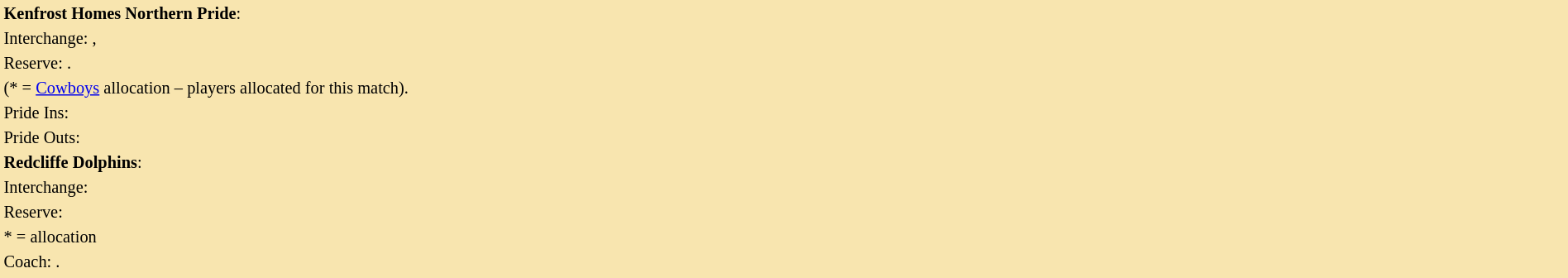<table style="background:#f8e5af; font-size:85%; width:100%;">
<tr>
<td><strong>Kenfrost Homes Northern Pride</strong>:             </td>
</tr>
<tr>
<td>Interchange: ,   </td>
</tr>
<tr>
<td>Reserve: .</td>
</tr>
<tr>
<td>(* = <a href='#'>Cowboys</a> allocation – players allocated for this match).</td>
</tr>
<tr>
<td>Pride Ins:</td>
</tr>
<tr>
<td>Pride Outs:</td>
</tr>
<tr>
<td><strong>Redcliffe Dolphins</strong>:             </td>
</tr>
<tr>
<td>Interchange:    </td>
</tr>
<tr>
<td>Reserve: </td>
</tr>
<tr>
<td>* = allocation</td>
</tr>
<tr>
<td>Coach: .</td>
</tr>
<tr>
</tr>
</table>
